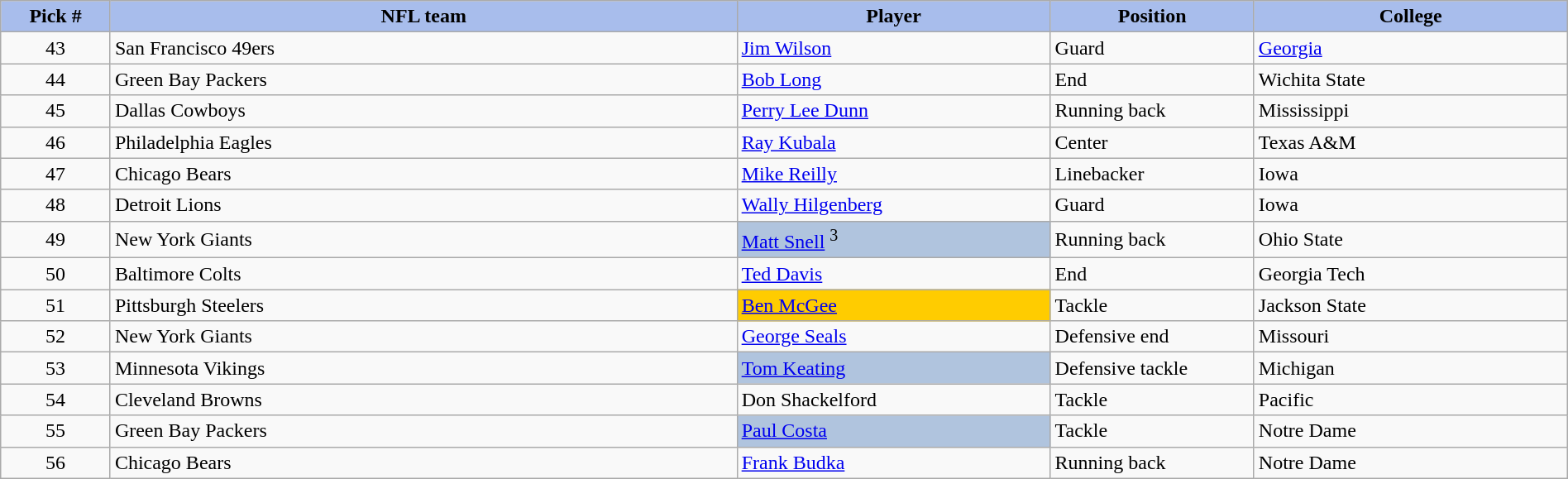<table class="wikitable sortable sortable" style="width: 100%">
<tr>
<th style="background:#A8BDEC;" width=7%>Pick #</th>
<th width=40% style="background:#A8BDEC;">NFL team</th>
<th width=20% style="background:#A8BDEC;">Player</th>
<th width=13% style="background:#A8BDEC;">Position</th>
<th style="background:#A8BDEC;">College</th>
</tr>
<tr>
<td align=center>43</td>
<td>San Francisco 49ers</td>
<td><a href='#'>Jim Wilson</a></td>
<td>Guard</td>
<td><a href='#'>Georgia</a></td>
</tr>
<tr>
<td align=center>44</td>
<td>Green Bay Packers</td>
<td><a href='#'>Bob Long</a></td>
<td>End</td>
<td>Wichita State</td>
</tr>
<tr>
<td align=center>45</td>
<td>Dallas Cowboys</td>
<td><a href='#'>Perry Lee Dunn</a></td>
<td>Running back</td>
<td>Mississippi</td>
</tr>
<tr>
<td align=center>46</td>
<td>Philadelphia Eagles</td>
<td><a href='#'>Ray Kubala</a></td>
<td>Center</td>
<td>Texas A&M</td>
</tr>
<tr>
<td align=center>47</td>
<td>Chicago Bears</td>
<td><a href='#'>Mike Reilly</a></td>
<td>Linebacker</td>
<td>Iowa</td>
</tr>
<tr>
<td align=center>48</td>
<td>Detroit Lions</td>
<td><a href='#'>Wally Hilgenberg</a></td>
<td>Guard</td>
<td>Iowa</td>
</tr>
<tr>
<td align=center>49</td>
<td>New York Giants</td>
<td bgcolor="lightsteelblue"><a href='#'>Matt Snell</a> <sup>3</sup></td>
<td>Running back</td>
<td>Ohio State</td>
</tr>
<tr>
<td align=center>50</td>
<td>Baltimore Colts</td>
<td><a href='#'>Ted Davis</a></td>
<td>End</td>
<td>Georgia Tech</td>
</tr>
<tr>
<td align=center>51</td>
<td>Pittsburgh Steelers</td>
<td bgcolor="#FFCC00"><a href='#'>Ben McGee</a></td>
<td>Tackle</td>
<td>Jackson State</td>
</tr>
<tr>
<td align=center>52</td>
<td>New York Giants</td>
<td><a href='#'>George Seals</a></td>
<td>Defensive end</td>
<td>Missouri</td>
</tr>
<tr>
<td align=center>53</td>
<td>Minnesota Vikings</td>
<td bgcolor="lightsteelblue"><a href='#'>Tom Keating</a></td>
<td>Defensive tackle</td>
<td>Michigan</td>
</tr>
<tr>
<td align=center>54</td>
<td>Cleveland Browns</td>
<td>Don Shackelford</td>
<td>Tackle</td>
<td>Pacific</td>
</tr>
<tr>
<td align=center>55</td>
<td>Green Bay Packers</td>
<td bgcolor="lightsteelblue"><a href='#'>Paul Costa</a></td>
<td>Tackle</td>
<td>Notre Dame</td>
</tr>
<tr>
<td align=center>56</td>
<td>Chicago Bears</td>
<td><a href='#'>Frank Budka</a></td>
<td>Running back</td>
<td>Notre Dame</td>
</tr>
</table>
